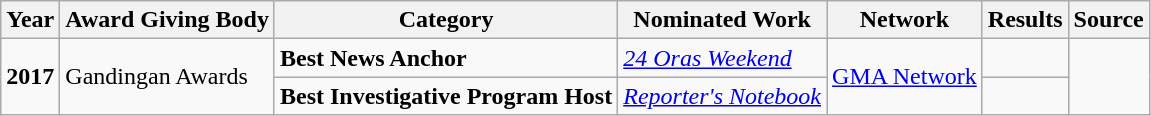<table class="wikitable">
<tr>
<th>Year</th>
<th>Award Giving Body</th>
<th>Category</th>
<th>Nominated Work</th>
<th>Network</th>
<th>Results</th>
<th>Source</th>
</tr>
<tr>
<td rowspan=2><strong>2017</strong></td>
<td rowspan=2>Gandingan Awards</td>
<td><strong>Best News Anchor</strong></td>
<td><em><a href='#'>24 Oras Weekend</a></em></td>
<td rowspan=2><a href='#'>GMA Network</a></td>
<td></td>
<td style="text-align:center" rowspan=2></td>
</tr>
<tr>
<td><strong>Best Investigative Program Host</strong></td>
<td><em><a href='#'>Reporter's Notebook</a></em></td>
<td></td>
</tr>
</table>
